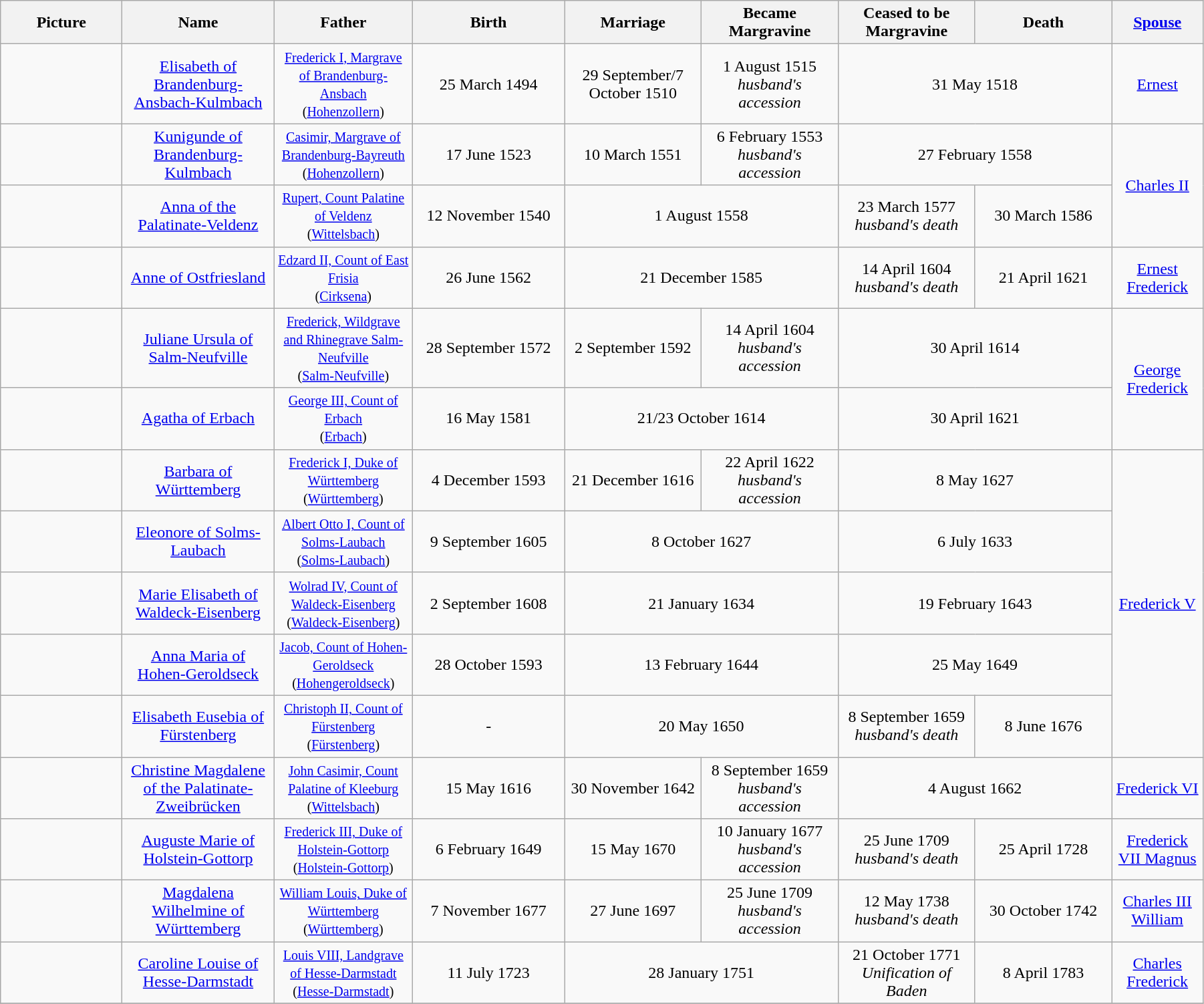<table width=95% class="wikitable">
<tr>
<th width = "8%">Picture</th>
<th width = "10%">Name</th>
<th width = "9%">Father</th>
<th width = "10%">Birth</th>
<th width = "9%">Marriage</th>
<th width = "9%">Became Margravine</th>
<th width = "9%">Ceased to be Margravine</th>
<th width = "9%">Death</th>
<th width = "6%"><a href='#'>Spouse</a></th>
</tr>
<tr>
<td align="center"></td>
<td align="center"><a href='#'>Elisabeth of Brandenburg-Ansbach-Kulmbach</a></td>
<td align="center"><small><a href='#'>Frederick I, Margrave of Brandenburg-Ansbach</a><br>(<a href='#'>Hohenzollern</a>)</small></td>
<td align="center">25 March 1494</td>
<td align="center">29 September/7 October 1510</td>
<td align="center">1 August 1515<br><em>husband's accession</em></td>
<td align="center" colspan="2">31 May 1518</td>
<td align="center"><a href='#'>Ernest</a></td>
</tr>
<tr>
<td align="center"></td>
<td align="center"><a href='#'>Kunigunde of Brandenburg-Kulmbach</a></td>
<td align="center"><small><a href='#'>Casimir, Margrave of Brandenburg-Bayreuth</a><br>(<a href='#'>Hohenzollern</a>)</small></td>
<td align="center">17 June 1523</td>
<td align="center">10 March 1551</td>
<td align="center">6 February 1553<br><em>husband's accession</em></td>
<td align="center" colspan="2">27 February 1558</td>
<td align="center" rowspan="2"><a href='#'>Charles II</a></td>
</tr>
<tr>
<td align="center"></td>
<td align="center"><a href='#'>Anna of the Palatinate-Veldenz</a></td>
<td align="center"><small><a href='#'>Rupert, Count Palatine of Veldenz</a><br>(<a href='#'>Wittelsbach</a>)</small></td>
<td align="center">12 November 1540</td>
<td align="center" colspan="2">1 August 1558</td>
<td align="center">23 March 1577<br><em>husband's death</em></td>
<td align="center">30 March 1586</td>
</tr>
<tr>
<td align="center"></td>
<td align="center"><a href='#'>Anne of Ostfriesland</a></td>
<td align="center"><small><a href='#'>Edzard II, Count of East Frisia</a><br>(<a href='#'>Cirksena</a>)</small></td>
<td align="center">26 June 1562</td>
<td align="center" colspan="2">21 December 1585</td>
<td align="center">14 April 1604<br><em>husband's death</em></td>
<td align="center">21 April 1621</td>
<td align="center"><a href='#'>Ernest Frederick</a></td>
</tr>
<tr>
<td align="center"></td>
<td align="center"><a href='#'>Juliane Ursula of Salm-Neufville</a></td>
<td align="center"><small><a href='#'>Frederick, Wildgrave and Rhinegrave Salm-Neufville</a><br>(<a href='#'>Salm-Neufville</a>)</small></td>
<td align="center">28 September 1572</td>
<td align="center">2 September 1592</td>
<td align="center">14 April 1604<br><em>husband's accession</em></td>
<td align="center" colspan="2">30 April 1614</td>
<td align="center" rowspan="2"><a href='#'>George Frederick</a></td>
</tr>
<tr>
<td align="center"></td>
<td align="center"><a href='#'>Agatha of Erbach</a></td>
<td align="center"><small><a href='#'>George III, Count of Erbach</a><br>(<a href='#'>Erbach</a>)</small></td>
<td align="center">16 May 1581</td>
<td align="center" colspan="2">21/23 October 1614</td>
<td align="center" colspan="2">30 April 1621</td>
</tr>
<tr>
<td align="center"></td>
<td align="center"><a href='#'>Barbara of Württemberg</a></td>
<td align="center"><small><a href='#'>Frederick I, Duke of Württemberg</a><br>(<a href='#'>Württemberg</a>)</small></td>
<td align="center">4 December 1593</td>
<td align="center">21 December 1616</td>
<td align="center">22 April 1622<br><em>husband's accession</em></td>
<td align="center" colspan="2">8 May 1627</td>
<td align="center" rowspan="5"><a href='#'>Frederick V</a></td>
</tr>
<tr>
<td align="center"></td>
<td align="center"><a href='#'>Eleonore of Solms-Laubach</a></td>
<td align="center"><small><a href='#'>Albert Otto I, Count of Solms-Laubach</a><br>(<a href='#'>Solms-Laubach</a>)</small></td>
<td align="center">9 September 1605</td>
<td align="center" colspan="2">8 October 1627</td>
<td align="center" colspan="2">6 July 1633</td>
</tr>
<tr>
<td align="center"></td>
<td align="center"><a href='#'>Marie Elisabeth of Waldeck-Eisenberg</a></td>
<td align="center"><small><a href='#'>Wolrad IV, Count of Waldeck-Eisenberg</a><br>(<a href='#'>Waldeck-Eisenberg</a>)</small></td>
<td align="center">2 September 1608</td>
<td align="center" colspan="2">21 January 1634</td>
<td align="center" colspan="2">19 February 1643</td>
</tr>
<tr>
<td align="center"></td>
<td align="center"><a href='#'>Anna Maria of Hohen-Geroldseck</a></td>
<td align="center"><small><a href='#'>Jacob, Count of Hohen-Geroldseck</a><br>(<a href='#'>Hohengeroldseck</a>)</small></td>
<td align="center">28 October 1593</td>
<td align="center" colspan="2">13 February 1644</td>
<td align="center" colspan="2">25 May 1649</td>
</tr>
<tr>
<td align="center"></td>
<td align="center"><a href='#'>Elisabeth Eusebia of Fürstenberg</a></td>
<td align="center"><small><a href='#'>Christoph II, Count of Fürstenberg</a><br>(<a href='#'>Fürstenberg</a>)</small></td>
<td align="center">-</td>
<td align="center" colspan="2">20 May 1650</td>
<td align="center">8 September 1659<br><em>husband's death</em></td>
<td align="center">8 June 1676</td>
</tr>
<tr>
<td align="center"></td>
<td align="center"><a href='#'>Christine Magdalene of the Palatinate-Zweibrücken</a></td>
<td align="center"><small><a href='#'>John Casimir, Count Palatine of Kleeburg</a><br>(<a href='#'>Wittelsbach</a>)</small></td>
<td align="center">15 May 1616</td>
<td align="center">30 November 1642</td>
<td align="center">8 September 1659<br><em>husband's accession</em></td>
<td align="center" colspan="2">4 August 1662</td>
<td align="center"><a href='#'>Frederick VI</a></td>
</tr>
<tr>
<td align="center"></td>
<td align="center"><a href='#'>Auguste Marie of Holstein-Gottorp</a></td>
<td align="center"><small><a href='#'>Frederick III, Duke of Holstein-Gottorp</a><br>(<a href='#'>Holstein-Gottorp</a>)</small></td>
<td align="center">6 February 1649</td>
<td align="center">15 May 1670</td>
<td align="center">10 January 1677<br><em>husband's accession</em></td>
<td align="center">25 June 1709<br><em>husband's death</em></td>
<td align="center">25 April 1728</td>
<td align="center"><a href='#'>Frederick VII Magnus</a></td>
</tr>
<tr>
<td align="center"></td>
<td align="center"><a href='#'>Magdalena Wilhelmine of Württemberg</a></td>
<td align="center"><small><a href='#'>William Louis, Duke of Württemberg</a><br>(<a href='#'>Württemberg</a>)</small></td>
<td align="center">7 November 1677</td>
<td align="center">27 June 1697</td>
<td align="center">25 June 1709<br><em>husband's accession</em></td>
<td align="center">12 May 1738<br><em>husband's death</em></td>
<td align="center">30 October 1742</td>
<td align="center"><a href='#'>Charles III William</a></td>
</tr>
<tr>
<td align="center"></td>
<td align="center"><a href='#'>Caroline Louise of Hesse-Darmstadt</a></td>
<td align="center"><small><a href='#'>Louis VIII, Landgrave of Hesse-Darmstadt</a><br>(<a href='#'>Hesse-Darmstadt</a>)</small></td>
<td align="center">11 July 1723</td>
<td align="center" colspan="2">28 January 1751</td>
<td align="center">21 October 1771<br><em>Unification of Baden</em></td>
<td align="center">8 April 1783</td>
<td align="center"><a href='#'>Charles Frederick</a></td>
</tr>
<tr>
</tr>
</table>
